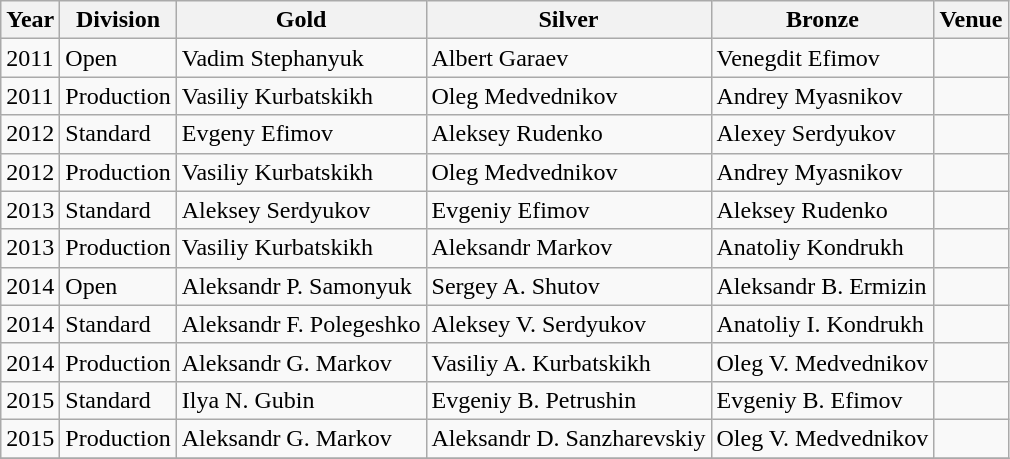<table class="wikitable sortable" style="text-align: left;">
<tr>
<th>Year</th>
<th>Division</th>
<th> Gold</th>
<th> Silver</th>
<th> Bronze</th>
<th>Venue</th>
</tr>
<tr>
<td>2011</td>
<td>Open</td>
<td> Vadim Stephanyuk</td>
<td> Albert Garaev</td>
<td> Venegdit Efimov</td>
<td></td>
</tr>
<tr>
<td>2011</td>
<td>Production</td>
<td> Vasiliy Kurbatskikh</td>
<td> Oleg Medvednikov</td>
<td> Andrey Myasnikov</td>
<td></td>
</tr>
<tr>
<td>2012</td>
<td>Standard</td>
<td> Evgeny Efimov</td>
<td> Aleksey Rudenko</td>
<td> Alexey Serdyukov</td>
<td></td>
</tr>
<tr>
<td>2012</td>
<td>Production</td>
<td> Vasiliy Kurbatskikh</td>
<td> Oleg Medvednikov</td>
<td> Andrey Myasnikov</td>
<td></td>
</tr>
<tr>
<td>2013</td>
<td>Standard</td>
<td> Aleksey Serdyukov</td>
<td> Evgeniy Efimov</td>
<td> Aleksey Rudenko</td>
<td></td>
</tr>
<tr>
<td>2013</td>
<td>Production</td>
<td> Vasiliy Kurbatskikh</td>
<td> Aleksandr Markov</td>
<td> Anatoliy Kondrukh</td>
<td></td>
</tr>
<tr>
<td>2014</td>
<td>Open</td>
<td> Aleksandr P. Samonyuk</td>
<td> Sergey A. Shutov</td>
<td> Aleksandr B. Ermizin</td>
<td></td>
</tr>
<tr>
<td>2014</td>
<td>Standard</td>
<td> Aleksandr F. Polegeshko</td>
<td> Aleksey V. Serdyukov</td>
<td> Anatoliy I. Kondrukh</td>
<td></td>
</tr>
<tr>
<td>2014</td>
<td>Production</td>
<td> Aleksandr G. Markov</td>
<td> Vasiliy A. Kurbatskikh</td>
<td> Oleg V. Medvednikov</td>
<td></td>
</tr>
<tr>
<td>2015</td>
<td>Standard</td>
<td> Ilya N. Gubin</td>
<td> Evgeniy B. Petrushin</td>
<td> Evgeniy B. Efimov</td>
<td></td>
</tr>
<tr>
<td>2015</td>
<td>Production</td>
<td> Aleksandr G. Markov</td>
<td> Aleksandr D. Sanzharevskiy</td>
<td> Oleg V. Medvednikov</td>
<td></td>
</tr>
<tr>
</tr>
</table>
